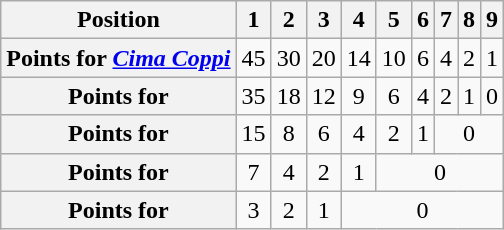<table class="wikitable floatright" style="text-align:center;">
<tr>
<th scope="col">Position</th>
<th scope="col">1</th>
<th scope="col">2</th>
<th scope="col">3</th>
<th scope="col">4</th>
<th scope="col">5</th>
<th scope="col">6</th>
<th scope="col">7</th>
<th scope="col">8</th>
<th scope="col">9</th>
</tr>
<tr>
<th scope="row">Points for <em><a href='#'>Cima Coppi</a></em></th>
<td>45</td>
<td>30</td>
<td>20</td>
<td>14</td>
<td>10</td>
<td>6</td>
<td>4</td>
<td>2</td>
<td>1</td>
</tr>
<tr>
<th scope="row">Points for </th>
<td>35</td>
<td>18</td>
<td>12</td>
<td>9</td>
<td>6</td>
<td>4</td>
<td>2</td>
<td>1</td>
<td>0</td>
</tr>
<tr>
<th scope="row">Points for </th>
<td>15</td>
<td>8</td>
<td>6</td>
<td>4</td>
<td>2</td>
<td>1</td>
<td colspan=3>0</td>
</tr>
<tr>
<th scope="row">Points for </th>
<td>7</td>
<td>4</td>
<td>2</td>
<td>1</td>
<td colspan=5>0</td>
</tr>
<tr>
<th scope="row">Points for </th>
<td>3</td>
<td>2</td>
<td>1</td>
<td colspan=6>0</td>
</tr>
</table>
